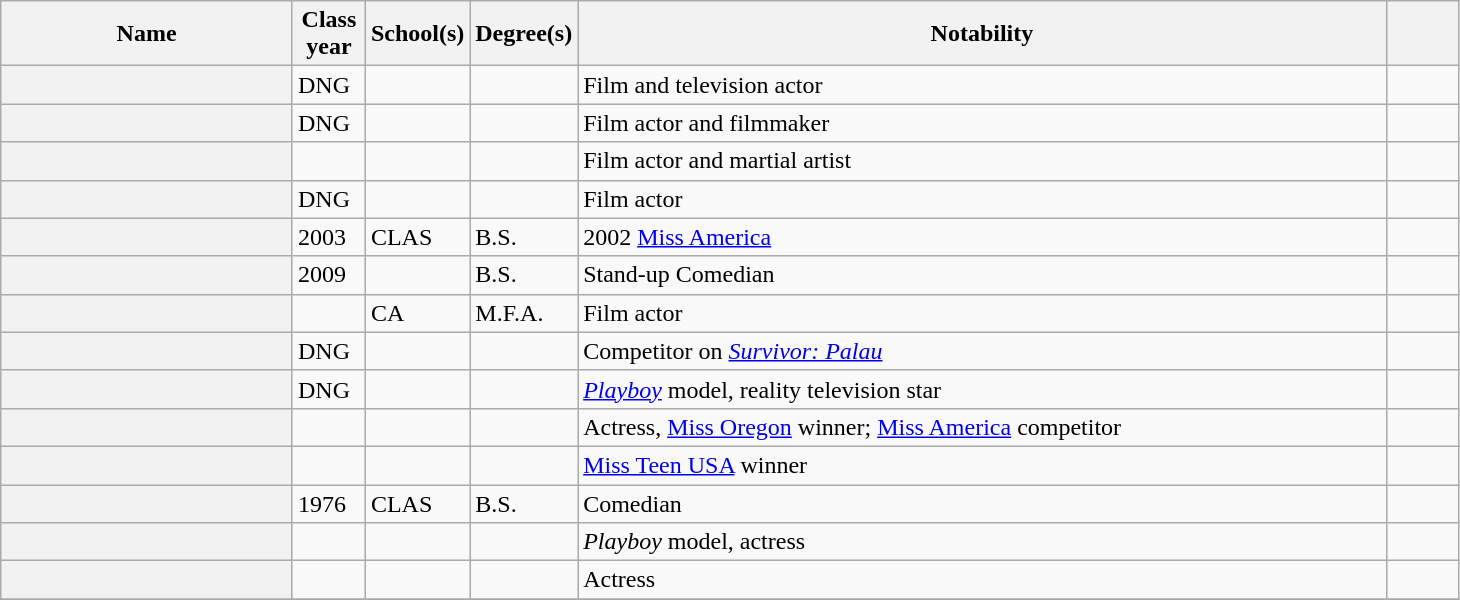<table class="wikitable sortable plainrowheaders" style="width:77%">
<tr>
<th style="width:20%;">Name</th>
<th style="width:5%;">Class year</th>
<th style="width:5%;">School(s)</th>
<th style="width:5%;">Degree(s)</th>
<th style="width:*;" class="unsortable">Notability</th>
<th style="width:5%;" class="unsortable"></th>
</tr>
<tr>
<th scope="row"></th>
<td>DNG</td>
<td></td>
<td></td>
<td>Film and television actor</td>
<td align=center></td>
</tr>
<tr>
<th scope="row"></th>
<td>DNG</td>
<td></td>
<td></td>
<td>Film actor and filmmaker</td>
<td align=center></td>
</tr>
<tr>
<th scope="row"></th>
<td></td>
<td></td>
<td></td>
<td>Film actor and martial artist</td>
<td align=center></td>
</tr>
<tr>
<th scope="row"></th>
<td>DNG</td>
<td></td>
<td></td>
<td>Film actor</td>
<td align=center></td>
</tr>
<tr>
<th scope="row"></th>
<td>2003</td>
<td>CLAS</td>
<td>B.S.</td>
<td>2002 <a href='#'>Miss America</a></td>
<td align=center></td>
</tr>
<tr>
<th scope="row"></th>
<td>2009</td>
<td></td>
<td>B.S.</td>
<td>Stand-up Comedian</td>
<td align=center></td>
</tr>
<tr>
<th scope="row"></th>
<td></td>
<td>CA</td>
<td>M.F.A.</td>
<td>Film actor</td>
<td align=center></td>
</tr>
<tr>
<th scope="row"></th>
<td>DNG</td>
<td></td>
<td></td>
<td>Competitor on <em><a href='#'>Survivor: Palau</a></em></td>
<td align=center></td>
</tr>
<tr>
<th scope="row"></th>
<td>DNG</td>
<td></td>
<td></td>
<td><em><a href='#'>Playboy</a></em> model, reality television star</td>
<td align=center></td>
</tr>
<tr>
<th scope="row"></th>
<td></td>
<td></td>
<td></td>
<td>Actress, <a href='#'>Miss Oregon</a> winner; <a href='#'>Miss America</a> competitor</td>
<td align=center></td>
</tr>
<tr>
<th scope="row"></th>
<td></td>
<td></td>
<td></td>
<td><a href='#'>Miss Teen USA</a> winner</td>
<td align=center></td>
</tr>
<tr>
<th scope="row"></th>
<td>1976</td>
<td>CLAS</td>
<td>B.S.</td>
<td>Comedian</td>
<td align=center></td>
</tr>
<tr>
<th scope="row"></th>
<td></td>
<td></td>
<td></td>
<td><em>Playboy</em> model, actress</td>
<td align=center></td>
</tr>
<tr>
<th scope="row"></th>
<td></td>
<td></td>
<td></td>
<td>Actress</td>
<td align=center></td>
</tr>
<tr>
</tr>
</table>
